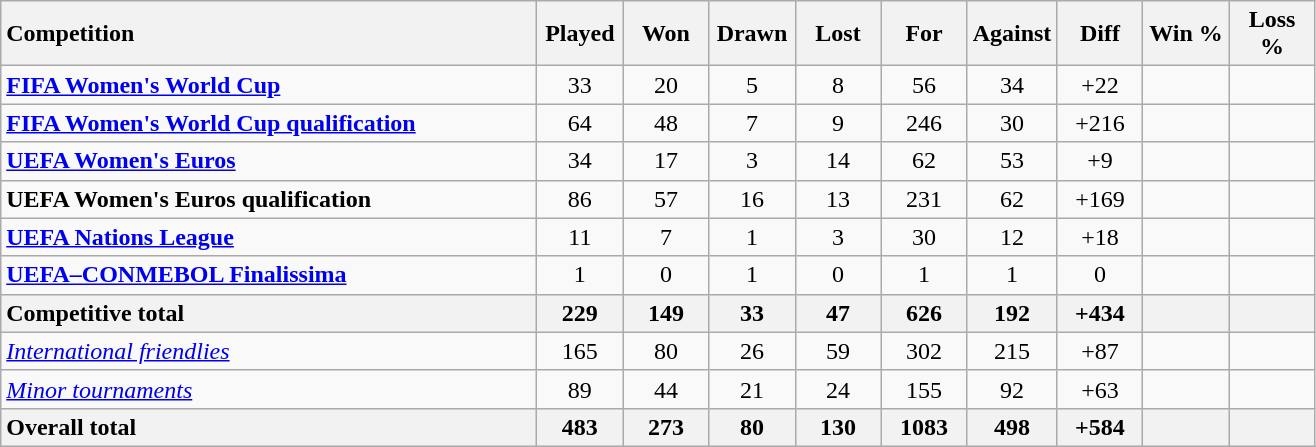<table class="wikitable sortable" style="text-align:center;">
<tr>
<th style="width:350px; text-align:left;">Competition</th>
<th style="width:50px;">Played</th>
<th style="width:50px;">Won</th>
<th style="width:50px;">Drawn</th>
<th style="width:50px;">Lost</th>
<th style="width:50px;">For</th>
<th style="width:50px;">Against</th>
<th style="width:50px;">Diff</th>
<th style="width:50px;">Win %</th>
<th style="width:50px;">Loss %</th>
</tr>
<tr>
<td style="text-align:left;"><strong><a href='#'>FIFA Women's World Cup</a></strong></td>
<td>33</td>
<td>20</td>
<td>5</td>
<td>8</td>
<td>56</td>
<td>34</td>
<td>+22</td>
<td></td>
<td></td>
</tr>
<tr>
<td style="text-align:left;"><strong><a href='#'>FIFA Women's World Cup qualification</a></strong></td>
<td>64</td>
<td>48</td>
<td>7</td>
<td>9</td>
<td>246</td>
<td>30</td>
<td>+216</td>
<td></td>
<td></td>
</tr>
<tr>
<td style="text-align:left;"><strong><a href='#'>UEFA Women's Euros</a></strong></td>
<td>34</td>
<td>17</td>
<td>3</td>
<td>14</td>
<td>62</td>
<td>53</td>
<td>+9</td>
<td></td>
<td></td>
</tr>
<tr>
<td style="text-align:left;"><strong>UEFA Women's Euros qualification</strong></td>
<td>86</td>
<td>57</td>
<td>16</td>
<td>13</td>
<td>231</td>
<td>62</td>
<td>+169</td>
<td></td>
<td></td>
</tr>
<tr>
<td style="text-align:left;"><strong><a href='#'>UEFA Nations League</a></strong></td>
<td>11</td>
<td>7</td>
<td>1</td>
<td>3</td>
<td>30</td>
<td>12</td>
<td>+18</td>
<td></td>
<td></td>
</tr>
<tr>
<td style="text-align:left;"><strong><a href='#'>UEFA–CONMEBOL Finalissima</a></strong></td>
<td>1</td>
<td>0</td>
<td>1</td>
<td>0</td>
<td>1</td>
<td>1</td>
<td>0</td>
<td></td>
<td></td>
</tr>
<tr>
<th style="text-align:left;">Competitive total</th>
<th>229</th>
<th>149</th>
<th>33</th>
<th>47</th>
<th>626</th>
<th>192</th>
<th>+434</th>
<th></th>
<th></th>
</tr>
<tr>
<td style="text-align:left;"><em><a href='#'>International friendlies</a></em></td>
<td>165</td>
<td>80</td>
<td>26</td>
<td>59</td>
<td>302</td>
<td>215</td>
<td>+87</td>
<td></td>
<td></td>
</tr>
<tr>
<td style="text-align:left;"><em><a href='#'>Minor tournaments</a></em></td>
<td>89</td>
<td>44</td>
<td>21</td>
<td>24</td>
<td>155</td>
<td>92</td>
<td>+63</td>
<td></td>
<td></td>
</tr>
<tr>
<th style="text-align:left;">Overall total</th>
<th>483</th>
<th>273</th>
<th>80</th>
<th>130</th>
<th>1083</th>
<th>498</th>
<th>+584</th>
<th></th>
<th></th>
</tr>
</table>
